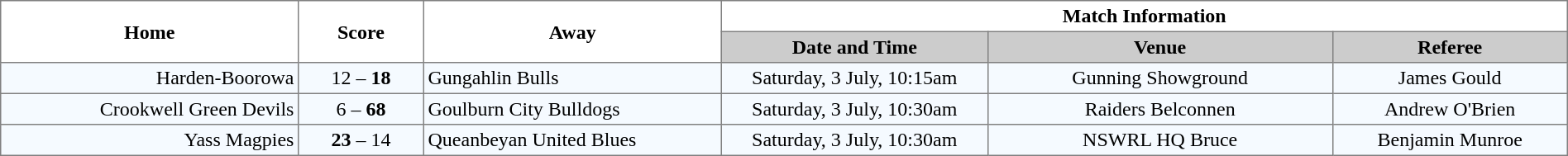<table border="1" cellpadding="3" cellspacing="0" width="100%" style="border-collapse:collapse;  text-align:center;">
<tr>
<th rowspan="2" width="19%">Home</th>
<th rowspan="2" width="8%">Score</th>
<th rowspan="2" width="19%">Away</th>
<th colspan="3">Match Information</th>
</tr>
<tr bgcolor="#CCCCCC">
<th width="17%">Date and Time</th>
<th width="22%">Venue</th>
<th width="50%">Referee</th>
</tr>
<tr style="text-align:center; background:#f5faff;">
<td align="right">Harden-Boorowa </td>
<td>12 – <strong>18</strong></td>
<td align="left"> Gungahlin Bulls</td>
<td>Saturday, 3 July, 10:15am</td>
<td>Gunning Showground</td>
<td>James Gould</td>
</tr>
<tr style="text-align:center; background:#f5faff;">
<td align="right">Crookwell Green Devils </td>
<td>6 – <strong>68</strong></td>
<td align="left"> Goulburn City Bulldogs</td>
<td>Saturday, 3 July, 10:30am</td>
<td>Raiders Belconnen</td>
<td>Andrew O'Brien</td>
</tr>
<tr style="text-align:center; background:#f5faff;">
<td align="right">Yass Magpies </td>
<td><strong>23</strong> – 14</td>
<td align="left"> Queanbeyan United Blues</td>
<td>Saturday, 3 July, 10:30am</td>
<td>NSWRL HQ Bruce</td>
<td>Benjamin Munroe</td>
</tr>
</table>
